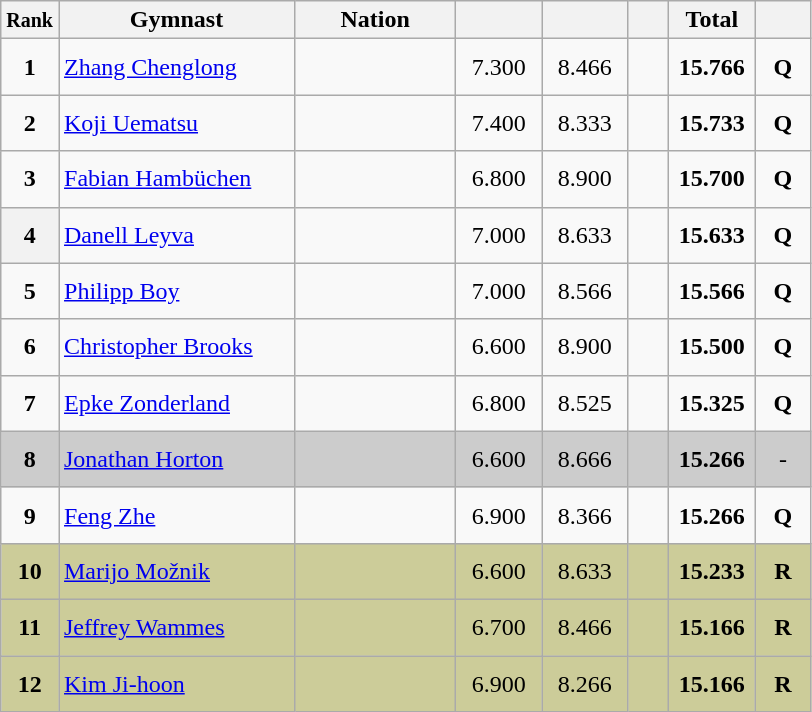<table class="wikitable sortable" style="text-align:center;">
<tr>
<th scope="col"  style="width:15px;"><small>Rank</small></th>
<th scope="col"  style="width:150px;">Gymnast</th>
<th scope="col"  style="width:100px;">Nation</th>
<th scope="col"  style="width:50px;"><small></small></th>
<th scope="col"  style="width:50px;"><small></small></th>
<th scope="col"  style="width:20px;"><small></small></th>
<th scope="col"  style="width:50px;">Total</th>
<th scope="col"  style="width:30px;"><small></small></th>
</tr>
<tr>
<td scope=row style="text-align:center"><strong>1</strong></td>
<td style="height:30px; text-align:left;"><a href='#'>Zhang Chenglong</a></td>
<td style="text-align:left;"><small></small></td>
<td>7.300</td>
<td>8.466</td>
<td></td>
<td><strong>15.766</strong></td>
<td><strong>Q</strong></td>
</tr>
<tr>
<td scope=row style="text-align:center"><strong>2</strong></td>
<td style="height:30px; text-align:left;"><a href='#'>Koji Uematsu</a></td>
<td style="text-align:left;"><small></small></td>
<td>7.400</td>
<td>8.333</td>
<td></td>
<td><strong>15.733</strong></td>
<td><strong>Q</strong></td>
</tr>
<tr>
<td scope=row style="text-align:center"><strong>3</strong></td>
<td style="height:30px; text-align:left;"><a href='#'>Fabian Hambüchen</a></td>
<td style="text-align:left;"><small></small></td>
<td>6.800</td>
<td>8.900</td>
<td></td>
<td><strong>15.700</strong></td>
<td><strong>Q</strong></td>
</tr>
<tr>
<th scope=row style="text-align:center"><strong>4</strong></th>
<td style="height:30px; text-align:left;"><a href='#'>Danell Leyva</a></td>
<td style="text-align:left;"><small></small></td>
<td>7.000</td>
<td>8.633</td>
<td></td>
<td><strong>15.633</strong></td>
<td><strong>Q</strong></td>
</tr>
<tr>
<td scope=row style="text-align:center"><strong>5</strong></td>
<td style="height:30px; text-align:left;"><a href='#'>Philipp Boy</a></td>
<td style="text-align:left;"><small></small></td>
<td>7.000</td>
<td>8.566</td>
<td></td>
<td><strong>15.566</strong></td>
<td><strong>Q</strong></td>
</tr>
<tr>
<td scope=row style="text-align:center"><strong>6</strong></td>
<td style="height:30px; text-align:left;"><a href='#'>Christopher Brooks</a></td>
<td style="text-align:left;"><small></small></td>
<td>6.600</td>
<td>8.900</td>
<td></td>
<td><strong>15.500</strong></td>
<td><strong>Q</strong></td>
</tr>
<tr>
<td scope=row style="text-align:center"><strong>7</strong></td>
<td style="height:30px; text-align:left;"><a href='#'>Epke Zonderland</a></td>
<td style="text-align:left;"><small></small></td>
<td>6.800</td>
<td>8.525</td>
<td></td>
<td><strong>15.325</strong></td>
<td><strong>Q</strong></td>
</tr>
<tr style="background:#CCCCCC;">
<td scope=row style="text-align:center"><strong>8</strong></td>
<td style="height:30px; text-align:left;"><a href='#'>Jonathan Horton</a></td>
<td style="text-align:left;"><small></small></td>
<td>6.600</td>
<td>8.666</td>
<td></td>
<td><strong>15.266</strong></td>
<td>-</td>
</tr>
<tr>
<td scope=row style="text-align:center"><strong>9</strong></td>
<td style="height:30px; text-align:left;"><a href='#'>Feng Zhe</a></td>
<td style="text-align:left;"><small></small></td>
<td>6.900</td>
<td>8.366</td>
<td></td>
<td><strong>15.266</strong></td>
<td><strong>Q</strong></td>
</tr>
<tr style="background:#cccc99;">
<td scope=row style="text-align:center"><strong>10</strong></td>
<td style="height:30px; text-align:left;"><a href='#'>Marijo Možnik</a></td>
<td style="text-align:left;"><small></small></td>
<td>6.600</td>
<td>8.633</td>
<td></td>
<td><strong>15.233</strong></td>
<td><strong>R</strong></td>
</tr>
<tr style="background:#cccc99;">
<td scope=row style="text-align:center"><strong>11</strong></td>
<td style="height:30px; text-align:left;"><a href='#'>Jeffrey Wammes</a></td>
<td style="text-align:left;"><small></small></td>
<td>6.700</td>
<td>8.466</td>
<td></td>
<td><strong>15.166</strong></td>
<td><strong>R</strong></td>
</tr>
<tr style="background:#cccc99;">
<td scope=row style="text-align:center"><strong>12</strong></td>
<td style="height:30px; text-align:left;"><a href='#'>Kim Ji-hoon</a></td>
<td style="text-align:left;"><small></small></td>
<td>6.900</td>
<td>8.266</td>
<td></td>
<td><strong>15.166</strong></td>
<td><strong>R</strong></td>
</tr>
</table>
